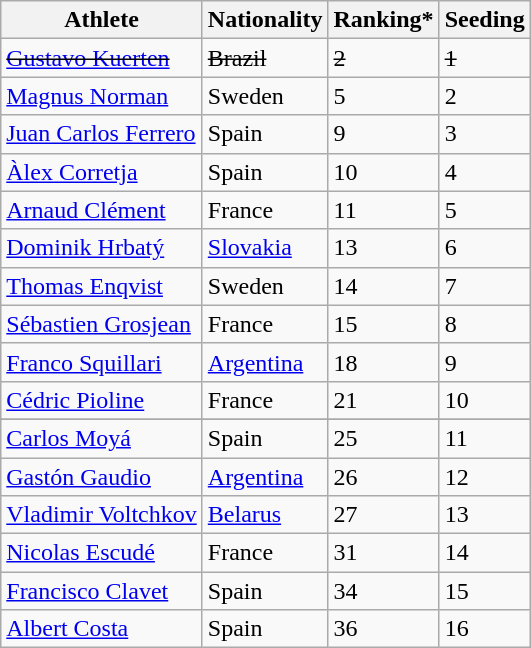<table class="wikitable" border="1">
<tr>
<th>Athlete</th>
<th>Nationality</th>
<th>Ranking*</th>
<th>Seeding</th>
</tr>
<tr>
<td><s><a href='#'>Gustavo Kuerten</a></s></td>
<td><s> Brazil</s></td>
<td><s>2</s></td>
<td><s>1</s></td>
</tr>
<tr>
<td><a href='#'>Magnus Norman</a></td>
<td> Sweden</td>
<td>5</td>
<td>2</td>
</tr>
<tr>
<td><a href='#'>Juan Carlos Ferrero</a></td>
<td> Spain</td>
<td>9</td>
<td>3</td>
</tr>
<tr>
<td><a href='#'>Àlex Corretja</a></td>
<td> Spain</td>
<td>10</td>
<td>4</td>
</tr>
<tr>
<td><a href='#'>Arnaud Clément</a></td>
<td> France</td>
<td>11</td>
<td>5</td>
</tr>
<tr>
<td><a href='#'>Dominik Hrbatý</a></td>
<td> <a href='#'>Slovakia</a></td>
<td>13</td>
<td>6</td>
</tr>
<tr>
<td><a href='#'>Thomas Enqvist</a></td>
<td> Sweden</td>
<td>14</td>
<td>7</td>
</tr>
<tr>
<td><a href='#'>Sébastien Grosjean</a></td>
<td> France</td>
<td>15</td>
<td>8</td>
</tr>
<tr>
<td><a href='#'>Franco Squillari</a></td>
<td> <a href='#'>Argentina</a></td>
<td>18</td>
<td>9</td>
</tr>
<tr>
<td><a href='#'>Cédric Pioline</a></td>
<td> France</td>
<td>21</td>
<td>10</td>
</tr>
<tr>
</tr>
<tr>
<td><a href='#'>Carlos Moyá</a></td>
<td> Spain</td>
<td>25</td>
<td>11</td>
</tr>
<tr>
<td><a href='#'>Gastón Gaudio</a></td>
<td> <a href='#'>Argentina</a></td>
<td>26</td>
<td>12</td>
</tr>
<tr>
<td><a href='#'>Vladimir Voltchkov</a></td>
<td> <a href='#'>Belarus</a></td>
<td>27</td>
<td>13</td>
</tr>
<tr>
<td><a href='#'>Nicolas Escudé</a></td>
<td> France</td>
<td>31</td>
<td>14</td>
</tr>
<tr>
<td><a href='#'>Francisco Clavet</a></td>
<td> Spain</td>
<td>34</td>
<td>15</td>
</tr>
<tr>
<td><a href='#'>Albert Costa</a></td>
<td> Spain</td>
<td>36</td>
<td>16</td>
</tr>
</table>
